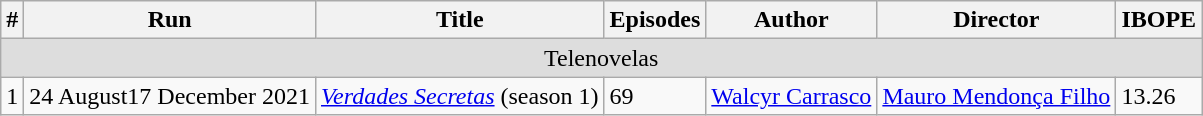<table class="wikitable">
<tr>
<th>#</th>
<th>Run</th>
<th>Title</th>
<th>Episodes</th>
<th>Author</th>
<th>Director</th>
<th>IBOPE</th>
</tr>
<tr bgcolor="#DDDDDD">
<td colspan="7" align="center">Telenovelas</td>
</tr>
<tr>
<td>1</td>
<td>24 August17 December 2021</td>
<td><em><a href='#'>Verdades Secretas</a></em> (season 1)</td>
<td>69</td>
<td><a href='#'>Walcyr Carrasco</a></td>
<td><a href='#'>Mauro Mendonça Filho</a></td>
<td>13.26</td>
</tr>
</table>
